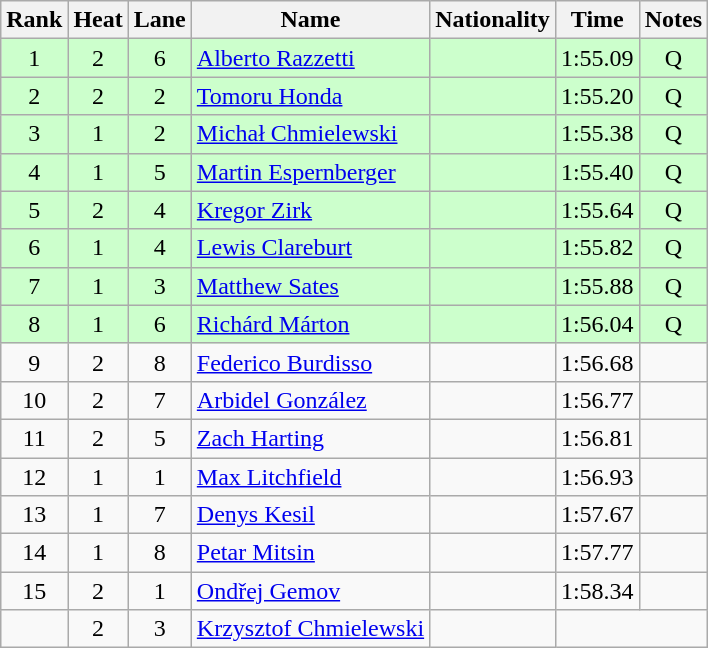<table class="wikitable sortable" style="text-align:center">
<tr>
<th>Rank</th>
<th>Heat</th>
<th>Lane</th>
<th>Name</th>
<th>Nationality</th>
<th>Time</th>
<th>Notes</th>
</tr>
<tr bgcolor=ccffcc>
<td>1</td>
<td>2</td>
<td>6</td>
<td align=left><a href='#'>Alberto Razzetti</a></td>
<td align=left></td>
<td>1:55.09</td>
<td>Q</td>
</tr>
<tr bgcolor=ccffcc>
<td>2</td>
<td>2</td>
<td>2</td>
<td align=left><a href='#'>Tomoru Honda</a></td>
<td align=left></td>
<td>1:55.20</td>
<td>Q</td>
</tr>
<tr bgcolor=ccffcc>
<td>3</td>
<td>1</td>
<td>2</td>
<td align=left><a href='#'>Michał Chmielewski</a></td>
<td align=left></td>
<td>1:55.38</td>
<td>Q</td>
</tr>
<tr bgcolor=ccffcc>
<td>4</td>
<td>1</td>
<td>5</td>
<td align=left><a href='#'>Martin Espernberger</a></td>
<td align=left></td>
<td>1:55.40</td>
<td>Q</td>
</tr>
<tr bgcolor=ccffcc>
<td>5</td>
<td>2</td>
<td>4</td>
<td align=left><a href='#'>Kregor Zirk</a></td>
<td align=left></td>
<td>1:55.64</td>
<td>Q</td>
</tr>
<tr bgcolor=ccffcc>
<td>6</td>
<td>1</td>
<td>4</td>
<td align=left><a href='#'>Lewis Clareburt</a></td>
<td align=left></td>
<td>1:55.82</td>
<td>Q</td>
</tr>
<tr bgcolor=ccffcc>
<td>7</td>
<td>1</td>
<td>3</td>
<td align=left><a href='#'>Matthew Sates</a></td>
<td align=left></td>
<td>1:55.88</td>
<td>Q</td>
</tr>
<tr bgcolor=ccffcc>
<td>8</td>
<td>1</td>
<td>6</td>
<td align=left><a href='#'>Richárd Márton</a></td>
<td align=left></td>
<td>1:56.04</td>
<td>Q</td>
</tr>
<tr>
<td>9</td>
<td>2</td>
<td>8</td>
<td align=left><a href='#'>Federico Burdisso</a></td>
<td align=left></td>
<td>1:56.68</td>
<td></td>
</tr>
<tr>
<td>10</td>
<td>2</td>
<td>7</td>
<td align=left><a href='#'>Arbidel González</a></td>
<td align=left></td>
<td>1:56.77</td>
<td></td>
</tr>
<tr>
<td>11</td>
<td>2</td>
<td>5</td>
<td align=left><a href='#'>Zach Harting</a></td>
<td align=left></td>
<td>1:56.81</td>
<td></td>
</tr>
<tr>
<td>12</td>
<td>1</td>
<td>1</td>
<td align=left><a href='#'>Max Litchfield</a></td>
<td align=left></td>
<td>1:56.93</td>
<td></td>
</tr>
<tr>
<td>13</td>
<td>1</td>
<td>7</td>
<td align=left><a href='#'>Denys Kesil</a></td>
<td align=left></td>
<td>1:57.67</td>
<td></td>
</tr>
<tr>
<td>14</td>
<td>1</td>
<td>8</td>
<td align=left><a href='#'>Petar Mitsin</a></td>
<td align=left></td>
<td>1:57.77</td>
<td></td>
</tr>
<tr>
<td>15</td>
<td>2</td>
<td>1</td>
<td align=left><a href='#'>Ondřej Gemov</a></td>
<td align=left></td>
<td>1:58.34</td>
<td></td>
</tr>
<tr>
<td></td>
<td>2</td>
<td>3</td>
<td align=left><a href='#'>Krzysztof Chmielewski</a></td>
<td align=left></td>
<td colspan=2></td>
</tr>
</table>
